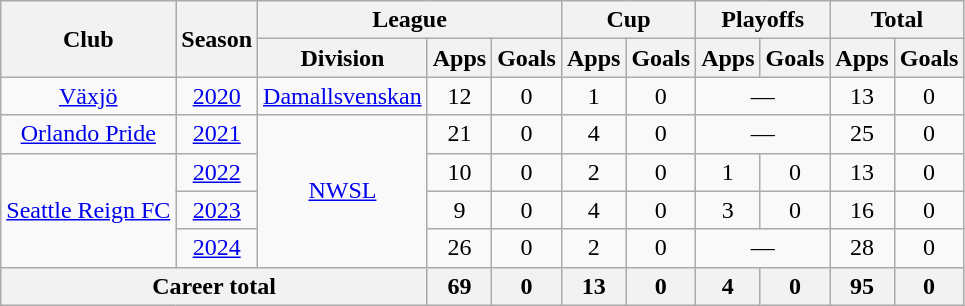<table class="wikitable" style="text-align: center;">
<tr>
<th rowspan="2">Club</th>
<th rowspan="2">Season</th>
<th colspan="3">League</th>
<th colspan="2">Cup</th>
<th colspan="2">Playoffs</th>
<th colspan="2">Total</th>
</tr>
<tr>
<th>Division</th>
<th>Apps</th>
<th>Goals</th>
<th>Apps</th>
<th>Goals</th>
<th>Apps</th>
<th>Goals</th>
<th>Apps</th>
<th>Goals</th>
</tr>
<tr>
<td><a href='#'>Växjö</a></td>
<td><a href='#'>2020</a></td>
<td><a href='#'>Damallsvenskan</a></td>
<td>12</td>
<td>0</td>
<td>1</td>
<td>0</td>
<td colspan="2">—</td>
<td>13</td>
<td>0</td>
</tr>
<tr>
<td><a href='#'>Orlando Pride</a></td>
<td><a href='#'>2021</a></td>
<td rowspan="4"><a href='#'>NWSL</a></td>
<td>21</td>
<td>0</td>
<td>4</td>
<td>0</td>
<td colspan="2">—</td>
<td>25</td>
<td>0</td>
</tr>
<tr>
<td rowspan="3"><a href='#'>Seattle Reign FC</a></td>
<td><a href='#'>2022</a></td>
<td>10</td>
<td>0</td>
<td>2</td>
<td>0</td>
<td>1</td>
<td>0</td>
<td>13</td>
<td>0</td>
</tr>
<tr>
<td><a href='#'>2023</a></td>
<td>9</td>
<td>0</td>
<td>4</td>
<td>0</td>
<td>3</td>
<td>0</td>
<td>16</td>
<td>0</td>
</tr>
<tr>
<td><a href='#'>2024</a></td>
<td>26</td>
<td>0</td>
<td>2</td>
<td>0</td>
<td colspan="2">—</td>
<td>28</td>
<td>0</td>
</tr>
<tr>
<th colspan="3">Career total</th>
<th>69</th>
<th>0</th>
<th>13</th>
<th>0</th>
<th>4</th>
<th>0</th>
<th>95</th>
<th>0</th>
</tr>
</table>
